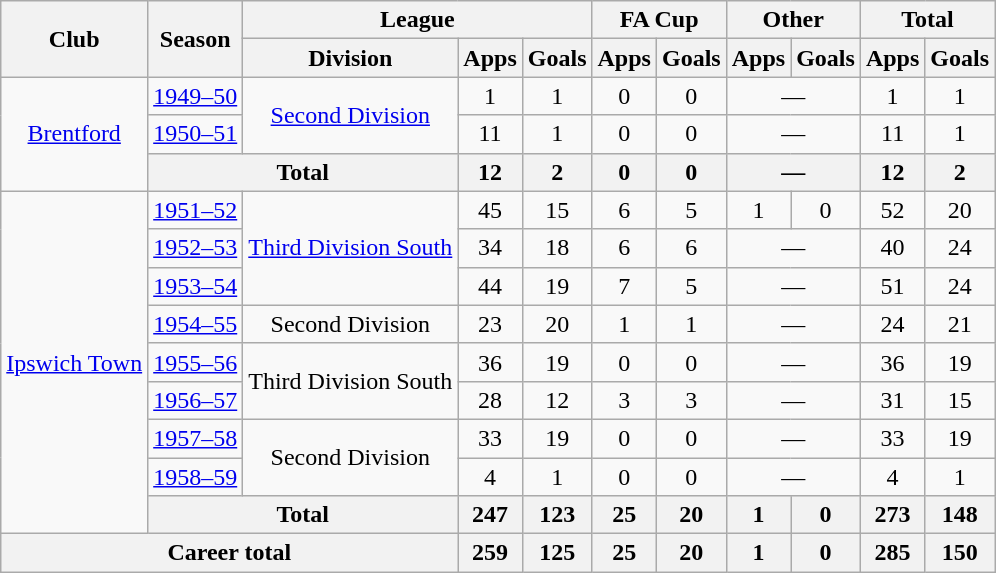<table class="wikitable" style="text-align: center;">
<tr>
<th rowspan="2">Club</th>
<th rowspan="2">Season</th>
<th colspan="3">League</th>
<th colspan="2">FA Cup</th>
<th colspan="2">Other</th>
<th colspan="2">Total</th>
</tr>
<tr>
<th>Division</th>
<th>Apps</th>
<th>Goals</th>
<th>Apps</th>
<th>Goals</th>
<th>Apps</th>
<th>Goals</th>
<th>Apps</th>
<th>Goals</th>
</tr>
<tr>
<td rowspan="3"><a href='#'>Brentford</a></td>
<td><a href='#'>1949–50</a></td>
<td rowspan="2"><a href='#'>Second Division</a></td>
<td>1</td>
<td>1</td>
<td>0</td>
<td>0</td>
<td colspan="2">—</td>
<td>1</td>
<td>1</td>
</tr>
<tr>
<td><a href='#'>1950–51</a></td>
<td>11</td>
<td>1</td>
<td>0</td>
<td>0</td>
<td colspan="2">—</td>
<td>11</td>
<td>1</td>
</tr>
<tr>
<th colspan="2">Total</th>
<th>12</th>
<th>2</th>
<th>0</th>
<th>0</th>
<th colspan="2">—</th>
<th>12</th>
<th>2</th>
</tr>
<tr>
<td rowspan="9"><a href='#'>Ipswich Town</a></td>
<td><a href='#'>1951–52</a></td>
<td rowspan="3"><a href='#'>Third Division South</a></td>
<td>45</td>
<td>15</td>
<td>6</td>
<td>5</td>
<td>1</td>
<td>0</td>
<td>52</td>
<td>20</td>
</tr>
<tr>
<td><a href='#'>1952–53</a></td>
<td>34</td>
<td>18</td>
<td>6</td>
<td>6</td>
<td colspan="2">—</td>
<td>40</td>
<td>24</td>
</tr>
<tr>
<td><a href='#'>1953–54</a></td>
<td>44</td>
<td>19</td>
<td>7</td>
<td>5</td>
<td colspan="2">—</td>
<td>51</td>
<td>24</td>
</tr>
<tr>
<td><a href='#'>1954–55</a></td>
<td>Second Division</td>
<td>23</td>
<td>20</td>
<td>1</td>
<td>1</td>
<td colspan="2">—</td>
<td>24</td>
<td>21</td>
</tr>
<tr>
<td><a href='#'>1955–56</a></td>
<td rowspan="2">Third Division South</td>
<td>36</td>
<td>19</td>
<td>0</td>
<td>0</td>
<td colspan="2">—</td>
<td>36</td>
<td>19</td>
</tr>
<tr>
<td><a href='#'>1956–57</a></td>
<td>28</td>
<td>12</td>
<td>3</td>
<td>3</td>
<td colspan="2">—</td>
<td>31</td>
<td>15</td>
</tr>
<tr>
<td><a href='#'>1957–58</a></td>
<td rowspan="2">Second Division</td>
<td>33</td>
<td>19</td>
<td>0</td>
<td>0</td>
<td colspan="2">—</td>
<td>33</td>
<td>19</td>
</tr>
<tr>
<td><a href='#'>1958–59</a></td>
<td>4</td>
<td>1</td>
<td>0</td>
<td>0</td>
<td colspan="2">—</td>
<td>4</td>
<td>1</td>
</tr>
<tr>
<th colspan="2">Total</th>
<th>247</th>
<th>123</th>
<th>25</th>
<th>20</th>
<th>1</th>
<th>0</th>
<th>273</th>
<th>148</th>
</tr>
<tr>
<th colspan="3">Career total</th>
<th>259</th>
<th>125</th>
<th>25</th>
<th>20</th>
<th>1</th>
<th>0</th>
<th>285</th>
<th>150</th>
</tr>
</table>
